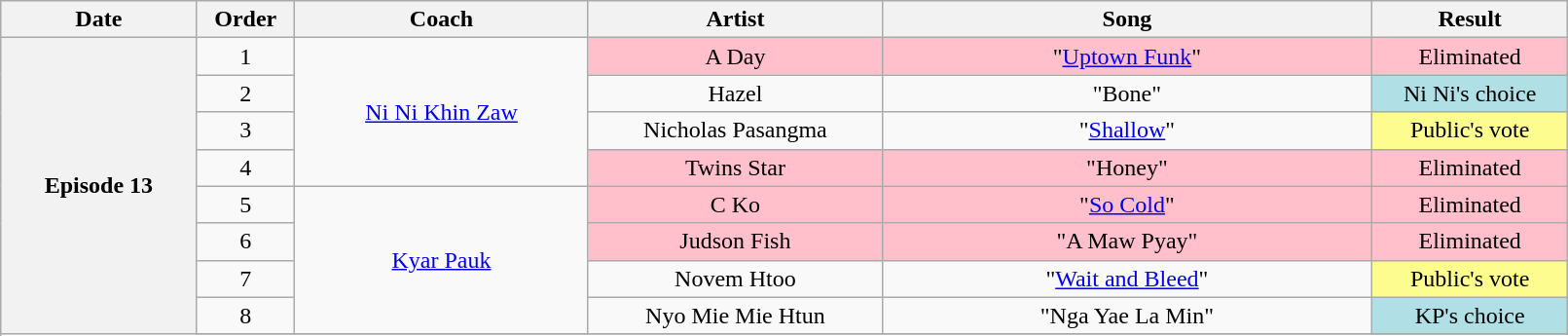<table class="wikitable" style="text-align:center; width:85%;">
<tr>
<th width="10%">Date</th>
<th width="05%">Order</th>
<th width="15%">Coach</th>
<th width="15%">Artist</th>
<th width="25%">Song</th>
<th width="10%">Result</th>
</tr>
<tr>
<th rowspan="12" scope="row">Episode 13<br></th>
<td>1</td>
<td rowspan="4"><a href='#'>Ni Ni Khin Zaw</a></td>
<td style="background:pink;">A Day</td>
<td style="background:pink;">"<a href='#'>Uptown Funk</a>"</td>
<td style="background:pink;">Eliminated</td>
</tr>
<tr>
<td>2</td>
<td>Hazel</td>
<td>"Bone"</td>
<td style="background:#B0E0E6;">Ni Ni's choice</td>
</tr>
<tr>
<td>3</td>
<td>Nicholas Pasangma</td>
<td>"<a href='#'>Shallow</a>"</td>
<td style="background:#fdfc8f;">Public's vote</td>
</tr>
<tr>
<td>4</td>
<td style="background:pink;">Twins Star</td>
<td style="background:pink;">"Honey"</td>
<td style="background:pink;">Eliminated</td>
</tr>
<tr>
<td>5</td>
<td rowspan="4"><a href='#'>Kyar Pauk</a></td>
<td style="background:pink;">C Ko</td>
<td style="background:pink;">"<a href='#'>So Cold</a>"</td>
<td style="background:pink;">Eliminated</td>
</tr>
<tr>
<td>6</td>
<td style="background:pink;">Judson Fish</td>
<td style="background:pink;">"A Maw Pyay"</td>
<td style="background:pink;">Eliminated</td>
</tr>
<tr>
<td>7</td>
<td>Novem Htoo</td>
<td>"<a href='#'>Wait and Bleed</a>"</td>
<td style="background:#fdfc8f;">Public's vote</td>
</tr>
<tr>
<td>8</td>
<td>Nyo Mie Mie Htun</td>
<td>"Nga Yae La Min"</td>
<td style="background:#B0E0E6;">KP's choice</td>
</tr>
<tr>
</tr>
</table>
